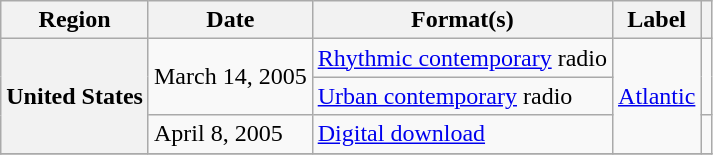<table class="wikitable plainrowheaders">
<tr>
<th scope="col">Region</th>
<th scope="col">Date</th>
<th scope="col">Format(s)</th>
<th scope="col">Label</th>
<th scope="col"></th>
</tr>
<tr>
<th scope="row" rowspan="3">United States</th>
<td rowspan="2">March 14, 2005</td>
<td><a href='#'>Rhythmic contemporary</a> radio</td>
<td rowspan="3"><a href='#'>Atlantic</a></td>
<td rowspan="2"></td>
</tr>
<tr>
<td><a href='#'>Urban contemporary</a> radio</td>
</tr>
<tr>
<td>April 8, 2005</td>
<td><a href='#'>Digital download</a></td>
<td></td>
</tr>
<tr>
</tr>
</table>
